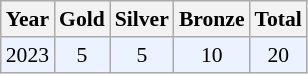<table class="sortable wikitable" style="font-size: 90%;">
<tr>
<th>Year</th>
<th>Gold</th>
<th>Silver</th>
<th>Bronze</th>
<th>Total</th>
</tr>
<tr style="background:#ECF2FF">
<td align="center">2023</td>
<td align="center">5</td>
<td align="center">5</td>
<td align="center">10</td>
<td align="center">20</td>
</tr>
</table>
